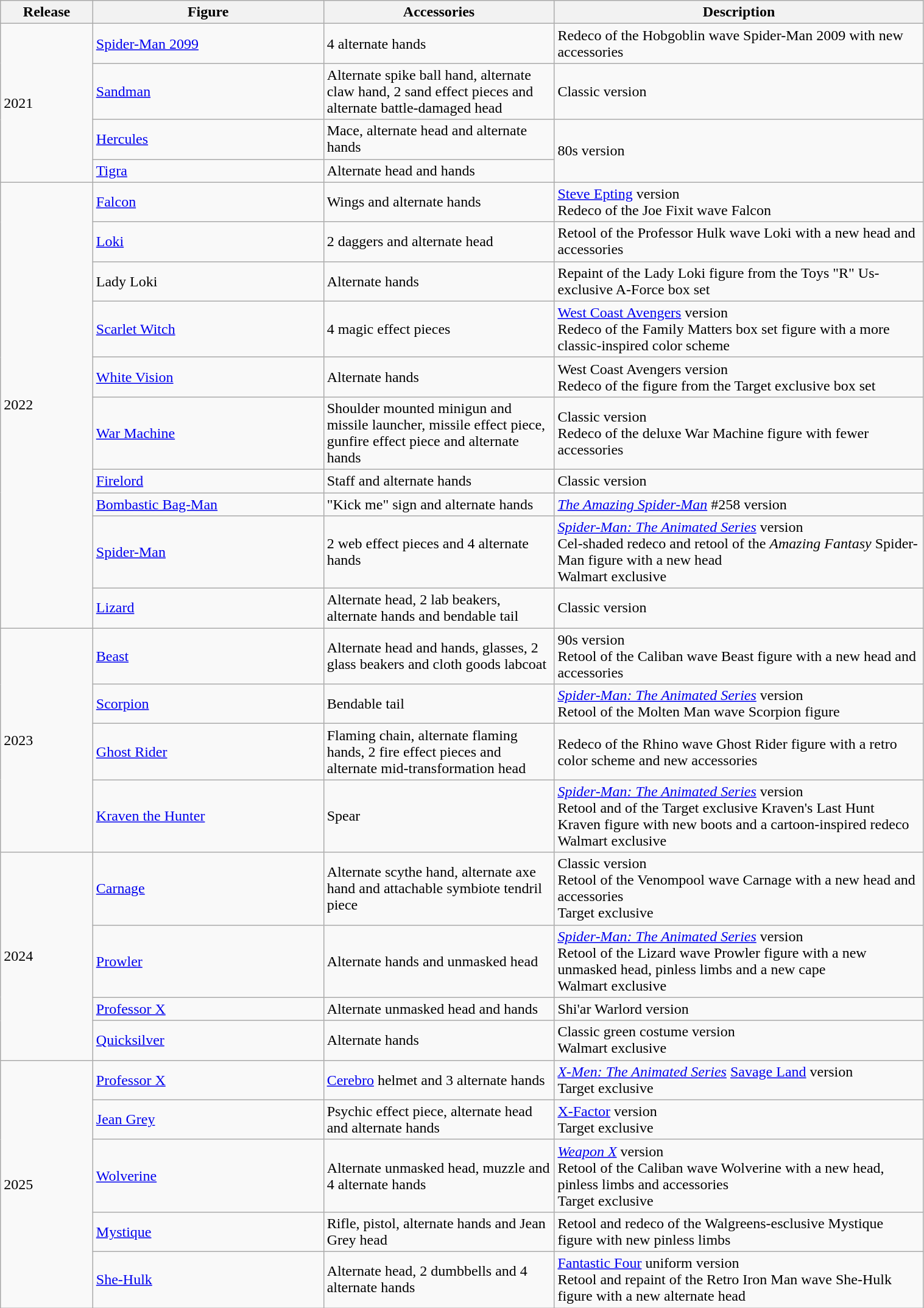<table class="wikitable" style="width:80%;">
<tr>
<th width=10%>Release</th>
<th width=25%>Figure</th>
<th width=25%>Accessories</th>
<th width=40%>Description</th>
</tr>
<tr>
<td rowspan=4>2021</td>
<td><a href='#'>Spider-Man 2099</a></td>
<td>4 alternate hands</td>
<td>Redeco of the Hobgoblin wave Spider-Man 2009 with new accessories</td>
</tr>
<tr>
<td><a href='#'>Sandman</a></td>
<td>Alternate spike ball hand, alternate claw hand, 2 sand effect pieces and alternate battle-damaged head</td>
<td>Classic version</td>
</tr>
<tr>
<td><a href='#'>Hercules</a></td>
<td>Mace, alternate head and alternate hands</td>
<td rowspan=2>80s version</td>
</tr>
<tr>
<td><a href='#'>Tigra</a></td>
<td>Alternate head and hands</td>
</tr>
<tr>
<td rowspan=10>2022</td>
<td><a href='#'>Falcon</a></td>
<td>Wings and alternate hands</td>
<td><a href='#'>Steve Epting</a> version<br>Redeco of the Joe Fixit wave Falcon</td>
</tr>
<tr>
<td><a href='#'>Loki</a></td>
<td>2 daggers and alternate head</td>
<td>Retool of the Professor Hulk wave Loki with a new head and accessories</td>
</tr>
<tr>
<td>Lady Loki</td>
<td>Alternate hands</td>
<td>Repaint of the Lady Loki figure from the Toys "R" Us-exclusive A-Force box set</td>
</tr>
<tr>
<td><a href='#'>Scarlet Witch</a></td>
<td>4 magic effect pieces</td>
<td><a href='#'>West Coast Avengers</a> version<br>Redeco of the Family Matters box set figure with a more classic-inspired color scheme</td>
</tr>
<tr>
<td><a href='#'>White Vision</a></td>
<td>Alternate hands</td>
<td>West Coast Avengers version<br>Redeco of the figure from the Target exclusive box set</td>
</tr>
<tr>
<td><a href='#'>War Machine</a></td>
<td>Shoulder mounted minigun and missile launcher, missile effect piece, gunfire effect piece and alternate hands</td>
<td>Classic version<br>Redeco of the deluxe War Machine figure with fewer accessories</td>
</tr>
<tr>
<td><a href='#'>Firelord</a></td>
<td>Staff and alternate hands</td>
<td>Classic version</td>
</tr>
<tr>
<td><a href='#'>Bombastic Bag-Man</a></td>
<td>"Kick me" sign and alternate hands</td>
<td><em><a href='#'>The Amazing Spider-Man</a></em> #258 version</td>
</tr>
<tr>
<td><a href='#'>Spider-Man</a></td>
<td>2 web effect pieces and 4 alternate hands</td>
<td><em><a href='#'>Spider-Man: The Animated Series</a></em> version<br>Cel-shaded redeco and retool of the <em>Amazing Fantasy</em> Spider-Man figure with a new head<br>Walmart exclusive</td>
</tr>
<tr>
<td><a href='#'>Lizard</a></td>
<td>Alternate head, 2 lab beakers, alternate hands and bendable tail</td>
<td>Classic version</td>
</tr>
<tr>
<td rowspan=4>2023</td>
<td><a href='#'>Beast</a></td>
<td>Alternate head and hands, glasses, 2 glass beakers and cloth goods labcoat</td>
<td>90s version<br>Retool of the Caliban wave Beast figure with a new head and accessories</td>
</tr>
<tr>
<td><a href='#'>Scorpion</a></td>
<td>Bendable tail</td>
<td><em><a href='#'>Spider-Man: The Animated Series</a></em> version<br>Retool of the Molten Man wave Scorpion figure</td>
</tr>
<tr>
<td><a href='#'>Ghost Rider</a></td>
<td>Flaming chain, alternate flaming hands, 2 fire effect pieces and alternate mid-transformation head</td>
<td>Redeco of the Rhino wave Ghost Rider figure with a retro color scheme and new accessories</td>
</tr>
<tr>
<td><a href='#'>Kraven the Hunter</a></td>
<td>Spear</td>
<td><em><a href='#'>Spider-Man: The Animated Series</a></em> version<br>Retool and of the Target exclusive Kraven's Last Hunt Kraven figure with new boots and a cartoon-inspired redeco<br>Walmart exclusive</td>
</tr>
<tr>
<td rowspan=4>2024</td>
<td><a href='#'>Carnage</a></td>
<td>Alternate scythe hand, alternate axe hand and attachable symbiote tendril piece</td>
<td>Classic version<br>Retool of the Venompool wave Carnage with a new head and accessories<br>Target exclusive</td>
</tr>
<tr>
<td><a href='#'>Prowler</a></td>
<td>Alternate hands and unmasked head</td>
<td><em><a href='#'>Spider-Man: The Animated Series</a></em> version<br>Retool of the Lizard wave Prowler figure with a new unmasked head, pinless limbs and a new cape<br>Walmart exclusive</td>
</tr>
<tr>
<td><a href='#'>Professor X</a></td>
<td>Alternate unmasked head and hands</td>
<td>Shi'ar Warlord version</td>
</tr>
<tr>
<td><a href='#'>Quicksilver</a></td>
<td>Alternate hands</td>
<td>Classic green costume version<br> Walmart exclusive</td>
</tr>
<tr>
<td rowspan=5>2025</td>
<td><a href='#'>Professor X</a></td>
<td><a href='#'>Cerebro</a> helmet and 3 alternate hands</td>
<td><em><a href='#'>X-Men: The Animated Series</a></em> <a href='#'>Savage Land</a> version<br>Target exclusive</td>
</tr>
<tr>
<td><a href='#'>Jean Grey</a></td>
<td>Psychic effect piece, alternate head and alternate hands</td>
<td><a href='#'>X-Factor</a> version<br>Target exclusive</td>
</tr>
<tr>
<td><a href='#'>Wolverine</a></td>
<td>Alternate unmasked head, muzzle and 4 alternate hands</td>
<td><em><a href='#'>Weapon X</a></em> version<br>Retool of the Caliban wave Wolverine with a new head, pinless limbs and accessories<br>Target exclusive</td>
</tr>
<tr>
<td><a href='#'>Mystique</a></td>
<td>Rifle, pistol, alternate hands and Jean Grey head</td>
<td>Retool and redeco of the Walgreens-esclusive Mystique figure with new pinless limbs</td>
</tr>
<tr>
<td><a href='#'>She-Hulk</a></td>
<td>Alternate head, 2 dumbbells and 4 alternate hands</td>
<td><a href='#'>Fantastic Four</a> uniform version<br>Retool and repaint of the Retro Iron Man wave She-Hulk figure with a new alternate head</td>
</tr>
</table>
